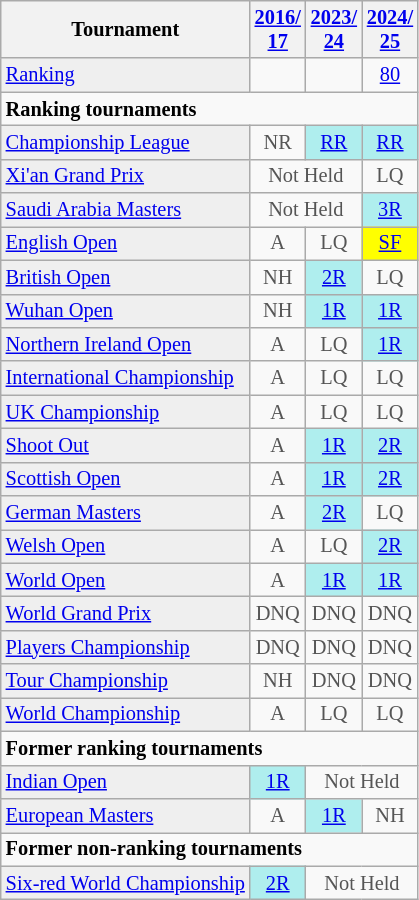<table class="wikitable" style="font-size:85%;">
<tr>
<th>Tournament</th>
<th><a href='#'>2016/<br>17</a></th>
<th><a href='#'>2023/<br>24</a></th>
<th><a href='#'>2024/<br>25</a></th>
</tr>
<tr>
<td style="background:#EFEFEF;"><a href='#'>Ranking</a></td>
<td align="center"></td>
<td align="center"></td>
<td align="center"><a href='#'>80</a></td>
</tr>
<tr>
<td colspan="10"><strong>Ranking tournaments</strong></td>
</tr>
<tr>
<td style="background:#EFEFEF;"><a href='#'>Championship League</a></td>
<td align="center" style="color:#555555;">NR</td>
<td align="center" style="background:#afeeee;"><a href='#'>RR</a></td>
<td align="center" style="background:#afeeee;"><a href='#'>RR</a></td>
</tr>
<tr>
<td style="background:#EFEFEF;"><a href='#'>Xi'an Grand Prix</a></td>
<td align="center" colspan="2" style="color:#555555;">Not Held</td>
<td align="center" style="color:#555555;">LQ</td>
</tr>
<tr>
<td style="background:#EFEFEF;"><a href='#'>Saudi Arabia Masters</a></td>
<td align="center" colspan="2" style="color:#555555;">Not Held</td>
<td align="center" style="background:#afeeee;"><a href='#'>3R</a></td>
</tr>
<tr>
<td style="background:#EFEFEF;"><a href='#'>English Open</a></td>
<td align="center" style="color:#555555;">A</td>
<td align="center" style="color:#555555;">LQ</td>
<td style="text-align:center; background:yellow;"><a href='#'>SF</a></td>
</tr>
<tr>
<td style="background:#EFEFEF;"><a href='#'>British Open</a></td>
<td align="center" style="color:#555555;">NH</td>
<td align="center" style="background:#afeeee;"><a href='#'>2R</a></td>
<td align="center" style="color:#555555;">LQ</td>
</tr>
<tr>
<td style="background:#EFEFEF;"><a href='#'>Wuhan Open</a></td>
<td align="center" style="color:#555555;">NH</td>
<td align="center" style="background:#afeeee;"><a href='#'>1R</a></td>
<td align="center" style="background:#afeeee;"><a href='#'>1R</a></td>
</tr>
<tr>
<td style="background:#EFEFEF;"><a href='#'>Northern Ireland Open</a></td>
<td align="center" style="color:#555555;">A</td>
<td align="center" style="color:#555555;">LQ</td>
<td align="center" style="background:#afeeee;"><a href='#'>1R</a></td>
</tr>
<tr>
<td style="background:#EFEFEF;"><a href='#'>International Championship</a></td>
<td align="center" style="color:#555555;">A</td>
<td align="center" style="color:#555555;">LQ</td>
<td align="center" style="color:#555555;">LQ</td>
</tr>
<tr>
<td style="background:#EFEFEF;"><a href='#'>UK Championship</a></td>
<td align="center" style="color:#555555;">A</td>
<td align="center" style="color:#555555;">LQ</td>
<td align="center" style="color:#555555;">LQ</td>
</tr>
<tr>
<td style="background:#EFEFEF;"><a href='#'>Shoot Out</a></td>
<td align="center" style="color:#555555;">A</td>
<td align="center" style="background:#afeeee;"><a href='#'>1R</a></td>
<td align="center" style="background:#afeeee;"><a href='#'>2R</a></td>
</tr>
<tr>
<td style="background:#EFEFEF;"><a href='#'>Scottish Open</a></td>
<td align="center" style="color:#555555;">A</td>
<td align="center" style="background:#afeeee;"><a href='#'>1R</a></td>
<td align="center" style="background:#afeeee;"><a href='#'>2R</a></td>
</tr>
<tr>
<td style="background:#EFEFEF;"><a href='#'>German Masters</a></td>
<td align="center" style="color:#555555;">A</td>
<td align="center" style="background:#afeeee;"><a href='#'>2R</a></td>
<td align="center" style="color:#555555;">LQ</td>
</tr>
<tr>
<td style="background:#EFEFEF;"><a href='#'>Welsh Open</a></td>
<td align="center" style="color:#555555;">A</td>
<td align="center" style="color:#555555;">LQ</td>
<td align="center" style="background:#afeeee;"><a href='#'>2R</a></td>
</tr>
<tr>
<td style="background:#EFEFEF;"><a href='#'>World Open</a></td>
<td align="center" style="color:#555555;">A</td>
<td align="center" style="background:#afeeee;"><a href='#'>1R</a></td>
<td align="center" style="background:#afeeee;"><a href='#'>1R</a></td>
</tr>
<tr>
<td style="background:#EFEFEF;"><a href='#'>World Grand Prix</a></td>
<td align="center" style="color:#555555;">DNQ</td>
<td align="center" style="color:#555555;">DNQ</td>
<td align="center" style="color:#555555;">DNQ</td>
</tr>
<tr>
<td style="background:#EFEFEF;"><a href='#'>Players Championship</a></td>
<td align="center" style="color:#555555;">DNQ</td>
<td align="center" style="color:#555555;">DNQ</td>
<td align="center" style="color:#555555;">DNQ</td>
</tr>
<tr>
<td style="background:#EFEFEF;"><a href='#'>Tour Championship</a></td>
<td align="center" style="color:#555555;">NH</td>
<td align="center" style="color:#555555;">DNQ</td>
<td align="center" style="color:#555555;">DNQ</td>
</tr>
<tr>
<td style="background:#EFEFEF;"><a href='#'>World Championship</a></td>
<td align="center" style="color:#555555;">A</td>
<td align="center" style="color:#555555;">LQ</td>
<td align="center" style="color:#555555;">LQ</td>
</tr>
<tr>
<td colspan="10"><strong>Former ranking tournaments</strong></td>
</tr>
<tr>
<td style="background:#EFEFEF;"><a href='#'>Indian Open</a></td>
<td align="center" style="background:#afeeee;"><a href='#'>1R</a></td>
<td align="center" colspan="2" style="color:#555555;">Not Held</td>
</tr>
<tr>
<td style="background:#EFEFEF;"><a href='#'>European Masters</a></td>
<td align="center" style="color:#555555;">A</td>
<td align="center" style="background:#afeeee;"><a href='#'>1R</a></td>
<td align="center" style="color:#555555;">NH</td>
</tr>
<tr>
<td colspan="10"><strong>Former non-ranking tournaments</strong></td>
</tr>
<tr>
<td style="background:#EFEFEF;"><a href='#'>Six-red World Championship</a></td>
<td align="center" style="background:#afeeee;"><a href='#'>2R</a></td>
<td align="center" colspan="2" style="color:#555555;">Not Held</td>
</tr>
</table>
